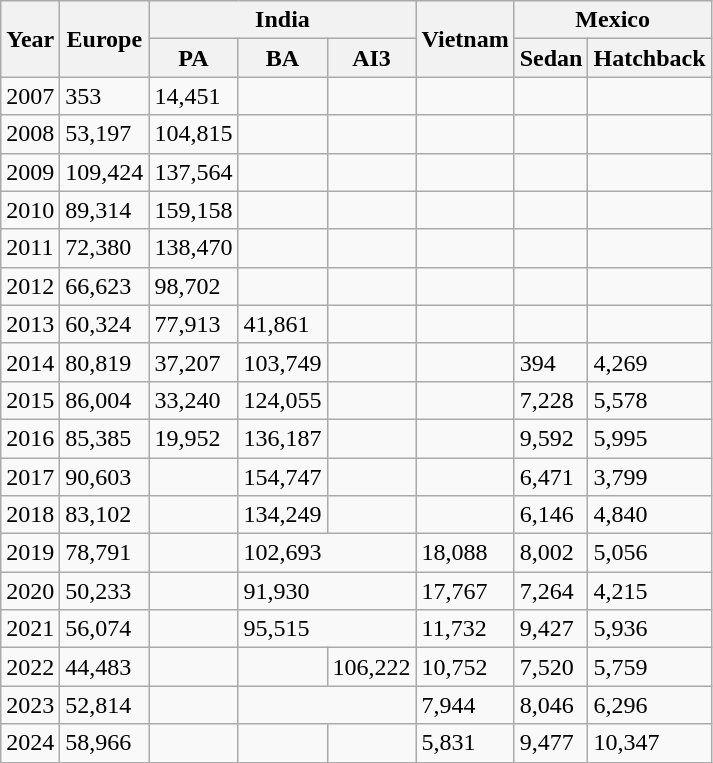<table class="wikitable">
<tr>
<th rowspan="2">Year</th>
<th rowspan="2">Europe</th>
<th colspan="3">India</th>
<th rowspan="2">Vietnam</th>
<th colspan="2">Mexico</th>
</tr>
<tr>
<th>PA</th>
<th>BA</th>
<th>AI3</th>
<th>Sedan</th>
<th>Hatchback</th>
</tr>
<tr>
<td>2007</td>
<td>353</td>
<td>14,451</td>
<td></td>
<td></td>
<td></td>
<td></td>
<td></td>
</tr>
<tr>
<td>2008</td>
<td>53,197</td>
<td>104,815</td>
<td></td>
<td></td>
<td></td>
<td></td>
<td></td>
</tr>
<tr>
<td>2009</td>
<td>109,424</td>
<td>137,564</td>
<td></td>
<td></td>
<td></td>
<td></td>
<td></td>
</tr>
<tr>
<td>2010</td>
<td>89,314</td>
<td>159,158</td>
<td></td>
<td></td>
<td></td>
<td></td>
<td></td>
</tr>
<tr>
<td>2011</td>
<td>72,380</td>
<td>138,470</td>
<td></td>
<td></td>
<td></td>
<td></td>
<td></td>
</tr>
<tr>
<td>2012</td>
<td>66,623</td>
<td>98,702</td>
<td></td>
<td></td>
<td></td>
<td></td>
<td></td>
</tr>
<tr>
<td>2013</td>
<td>60,324</td>
<td>77,913</td>
<td>41,861</td>
<td></td>
<td></td>
<td></td>
<td></td>
</tr>
<tr>
<td>2014</td>
<td>80,819</td>
<td>37,207</td>
<td>103,749</td>
<td></td>
<td></td>
<td>394</td>
<td>4,269</td>
</tr>
<tr>
<td>2015</td>
<td>86,004</td>
<td>33,240</td>
<td>124,055</td>
<td></td>
<td></td>
<td>7,228</td>
<td>5,578</td>
</tr>
<tr>
<td>2016</td>
<td>85,385</td>
<td>19,952</td>
<td>136,187</td>
<td></td>
<td></td>
<td>9,592</td>
<td>5,995</td>
</tr>
<tr>
<td>2017</td>
<td>90,603</td>
<td></td>
<td>154,747</td>
<td></td>
<td></td>
<td>6,471</td>
<td>3,799</td>
</tr>
<tr>
<td>2018</td>
<td>83,102</td>
<td></td>
<td>134,249</td>
<td></td>
<td></td>
<td>6,146</td>
<td>4,840</td>
</tr>
<tr>
<td>2019</td>
<td>78,791</td>
<td></td>
<td colspan="2">102,693</td>
<td>18,088</td>
<td>8,002</td>
<td>5,056</td>
</tr>
<tr>
<td>2020</td>
<td>50,233</td>
<td></td>
<td colspan="2">91,930</td>
<td>17,767</td>
<td>7,264</td>
<td>4,215</td>
</tr>
<tr>
<td>2021</td>
<td>56,074</td>
<td></td>
<td colspan="2">95,515</td>
<td>11,732</td>
<td>9,427</td>
<td>5,936</td>
</tr>
<tr>
<td>2022</td>
<td>44,483</td>
<td></td>
<td></td>
<td>106,222</td>
<td>10,752</td>
<td>7,520</td>
<td>5,759</td>
</tr>
<tr>
<td>2023</td>
<td>52,814</td>
<td></td>
<td colspan="2"></td>
<td>7,944</td>
<td>8,046</td>
<td>6,296</td>
</tr>
<tr>
<td>2024</td>
<td>58,966</td>
<td></td>
<td></td>
<td></td>
<td>5,831</td>
<td>9,477</td>
<td>10,347</td>
</tr>
</table>
